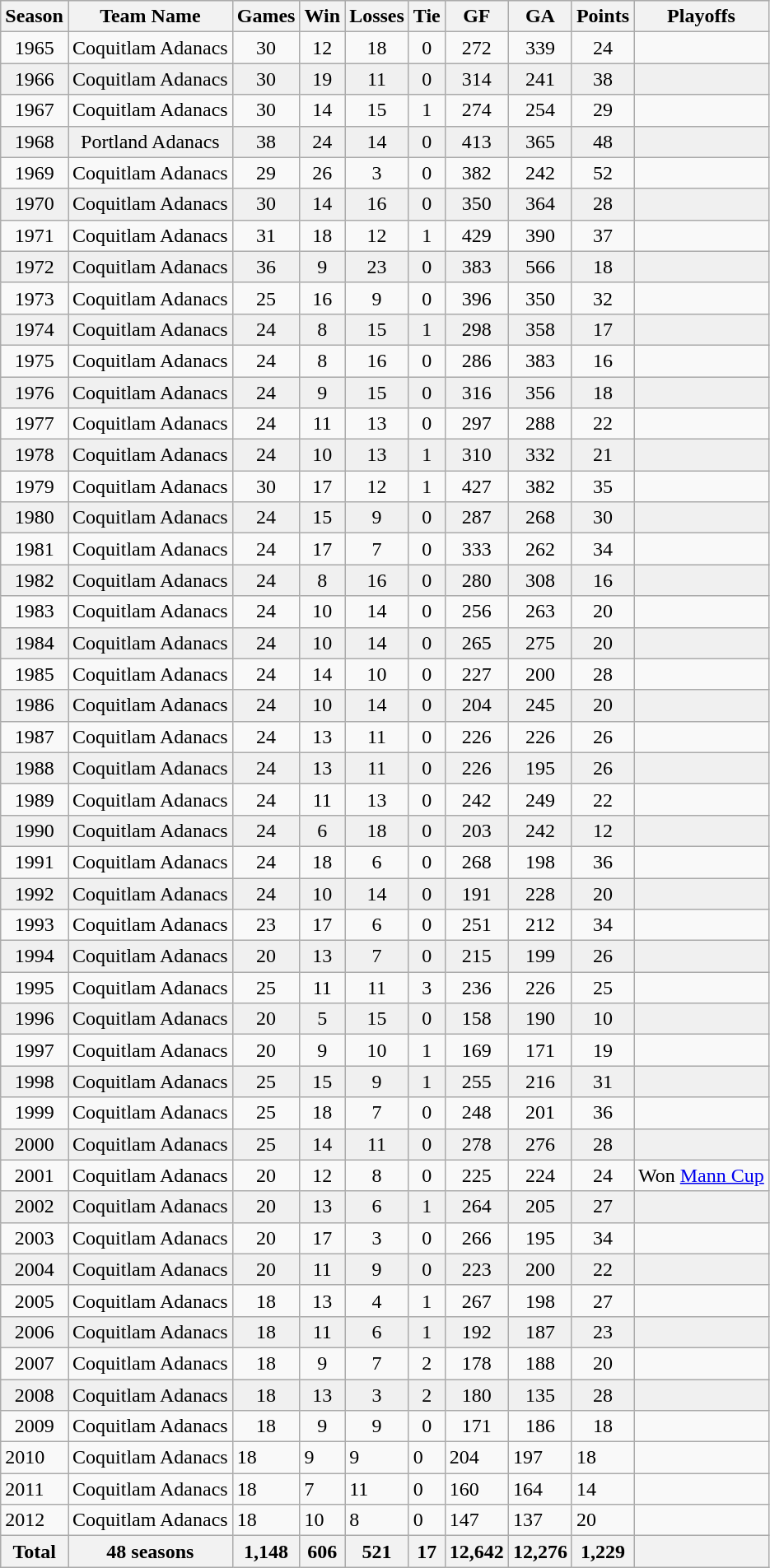<table class="wikitable sortable">
<tr align="center" bgcolor="#e0e0e0">
<th>Season</th>
<th>Team Name</th>
<th>Games</th>
<th>Win</th>
<th>Losses</th>
<th>Tie</th>
<th>GF</th>
<th>GA</th>
<th>Points</th>
<th>Playoffs</th>
</tr>
<tr align="center">
<td>1965</td>
<td>Coquitlam Adanacs</td>
<td>30</td>
<td>12</td>
<td>18</td>
<td>0</td>
<td>272</td>
<td>339</td>
<td>24</td>
<td> </td>
</tr>
<tr align="center" bgcolor="#f0f0f0">
<td>1966</td>
<td>Coquitlam Adanacs</td>
<td>30</td>
<td>19</td>
<td>11</td>
<td>0</td>
<td>314</td>
<td>241</td>
<td>38</td>
<td> </td>
</tr>
<tr align="center">
<td>1967</td>
<td>Coquitlam Adanacs</td>
<td>30</td>
<td>14</td>
<td>15</td>
<td>1</td>
<td>274</td>
<td>254</td>
<td>29</td>
<td> </td>
</tr>
<tr align="center" bgcolor="#f0f0f0">
<td>1968</td>
<td>Portland Adanacs</td>
<td>38</td>
<td>24</td>
<td>14</td>
<td>0</td>
<td>413</td>
<td>365</td>
<td>48</td>
<td> </td>
</tr>
<tr align="center">
<td>1969</td>
<td>Coquitlam Adanacs</td>
<td>29</td>
<td>26</td>
<td>3</td>
<td>0</td>
<td>382</td>
<td>242</td>
<td>52</td>
<td> </td>
</tr>
<tr align="center" bgcolor="#f0f0f0">
<td>1970</td>
<td>Coquitlam Adanacs</td>
<td>30</td>
<td>14</td>
<td>16</td>
<td>0</td>
<td>350</td>
<td>364</td>
<td>28</td>
<td> </td>
</tr>
<tr align="center">
<td>1971</td>
<td>Coquitlam Adanacs</td>
<td>31</td>
<td>18</td>
<td>12</td>
<td>1</td>
<td>429</td>
<td>390</td>
<td>37</td>
<td> </td>
</tr>
<tr align="center" bgcolor="#f0f0f0">
<td>1972</td>
<td>Coquitlam Adanacs</td>
<td>36</td>
<td>9</td>
<td>23</td>
<td>0</td>
<td>383</td>
<td>566</td>
<td>18</td>
<td> </td>
</tr>
<tr align="center">
<td>1973</td>
<td>Coquitlam Adanacs</td>
<td>25</td>
<td>16</td>
<td>9</td>
<td>0</td>
<td>396</td>
<td>350</td>
<td>32</td>
<td> </td>
</tr>
<tr align="center" bgcolor="#f0f0f0">
<td>1974</td>
<td>Coquitlam Adanacs</td>
<td>24</td>
<td>8</td>
<td>15</td>
<td>1</td>
<td>298</td>
<td>358</td>
<td>17</td>
<td> </td>
</tr>
<tr align="center">
<td>1975</td>
<td>Coquitlam Adanacs</td>
<td>24</td>
<td>8</td>
<td>16</td>
<td>0</td>
<td>286</td>
<td>383</td>
<td>16</td>
<td> </td>
</tr>
<tr align="center" bgcolor="#f0f0f0">
<td>1976</td>
<td>Coquitlam Adanacs</td>
<td>24</td>
<td>9</td>
<td>15</td>
<td>0</td>
<td>316</td>
<td>356</td>
<td>18</td>
<td> </td>
</tr>
<tr align="center">
<td>1977</td>
<td>Coquitlam Adanacs</td>
<td>24</td>
<td>11</td>
<td>13</td>
<td>0</td>
<td>297</td>
<td>288</td>
<td>22</td>
<td> </td>
</tr>
<tr align="center" bgcolor="#f0f0f0">
<td>1978</td>
<td>Coquitlam Adanacs</td>
<td>24</td>
<td>10</td>
<td>13</td>
<td>1</td>
<td>310</td>
<td>332</td>
<td>21</td>
<td> </td>
</tr>
<tr align="center">
<td>1979</td>
<td>Coquitlam Adanacs</td>
<td>30</td>
<td>17</td>
<td>12</td>
<td>1</td>
<td>427</td>
<td>382</td>
<td>35</td>
<td> </td>
</tr>
<tr align="center" bgcolor="#f0f0f0">
<td>1980</td>
<td>Coquitlam Adanacs</td>
<td>24</td>
<td>15</td>
<td>9</td>
<td>0</td>
<td>287</td>
<td>268</td>
<td>30</td>
<td> </td>
</tr>
<tr align="center">
<td>1981</td>
<td>Coquitlam Adanacs</td>
<td>24</td>
<td>17</td>
<td>7</td>
<td>0</td>
<td>333</td>
<td>262</td>
<td>34</td>
<td> </td>
</tr>
<tr align="center" bgcolor="#f0f0f0">
<td>1982</td>
<td>Coquitlam Adanacs</td>
<td>24</td>
<td>8</td>
<td>16</td>
<td>0</td>
<td>280</td>
<td>308</td>
<td>16</td>
<td> </td>
</tr>
<tr align="center">
<td>1983</td>
<td>Coquitlam Adanacs</td>
<td>24</td>
<td>10</td>
<td>14</td>
<td>0</td>
<td>256</td>
<td>263</td>
<td>20</td>
<td> </td>
</tr>
<tr align="center" bgcolor="#f0f0f0">
<td>1984</td>
<td>Coquitlam Adanacs</td>
<td>24</td>
<td>10</td>
<td>14</td>
<td>0</td>
<td>265</td>
<td>275</td>
<td>20</td>
<td> </td>
</tr>
<tr align="center">
<td>1985</td>
<td>Coquitlam Adanacs</td>
<td>24</td>
<td>14</td>
<td>10</td>
<td>0</td>
<td>227</td>
<td>200</td>
<td>28</td>
<td> </td>
</tr>
<tr align="center" bgcolor="#f0f0f0">
<td>1986</td>
<td>Coquitlam Adanacs</td>
<td>24</td>
<td>10</td>
<td>14</td>
<td>0</td>
<td>204</td>
<td>245</td>
<td>20</td>
<td> </td>
</tr>
<tr align="center">
<td>1987</td>
<td>Coquitlam Adanacs</td>
<td>24</td>
<td>13</td>
<td>11</td>
<td>0</td>
<td>226</td>
<td>226</td>
<td>26</td>
<td> </td>
</tr>
<tr align="center" bgcolor="#f0f0f0">
<td>1988</td>
<td>Coquitlam Adanacs</td>
<td>24</td>
<td>13</td>
<td>11</td>
<td>0</td>
<td>226</td>
<td>195</td>
<td>26</td>
<td> </td>
</tr>
<tr align="center">
<td>1989</td>
<td>Coquitlam Adanacs</td>
<td>24</td>
<td>11</td>
<td>13</td>
<td>0</td>
<td>242</td>
<td>249</td>
<td>22</td>
<td> </td>
</tr>
<tr align="center" bgcolor="#f0f0f0">
<td>1990</td>
<td>Coquitlam Adanacs</td>
<td>24</td>
<td>6</td>
<td>18</td>
<td>0</td>
<td>203</td>
<td>242</td>
<td>12</td>
<td> </td>
</tr>
<tr align="center">
<td>1991</td>
<td>Coquitlam Adanacs</td>
<td>24</td>
<td>18</td>
<td>6</td>
<td>0</td>
<td>268</td>
<td>198</td>
<td>36</td>
<td> </td>
</tr>
<tr align="center" bgcolor="#f0f0f0">
<td>1992</td>
<td>Coquitlam Adanacs</td>
<td>24</td>
<td>10</td>
<td>14</td>
<td>0</td>
<td>191</td>
<td>228</td>
<td>20</td>
<td> </td>
</tr>
<tr align="center">
<td>1993</td>
<td>Coquitlam Adanacs</td>
<td>23</td>
<td>17</td>
<td>6</td>
<td>0</td>
<td>251</td>
<td>212</td>
<td>34</td>
<td> </td>
</tr>
<tr align="center" bgcolor="#f0f0f0">
<td>1994</td>
<td>Coquitlam Adanacs</td>
<td>20</td>
<td>13</td>
<td>7</td>
<td>0</td>
<td>215</td>
<td>199</td>
<td>26</td>
<td> </td>
</tr>
<tr align="center">
<td>1995</td>
<td>Coquitlam Adanacs</td>
<td>25</td>
<td>11</td>
<td>11</td>
<td>3</td>
<td>236</td>
<td>226</td>
<td>25</td>
<td> </td>
</tr>
<tr align="center" bgcolor="#f0f0f0">
<td>1996</td>
<td>Coquitlam Adanacs</td>
<td>20</td>
<td>5</td>
<td>15</td>
<td>0</td>
<td>158</td>
<td>190</td>
<td>10</td>
<td> </td>
</tr>
<tr align="center">
<td>1997</td>
<td>Coquitlam Adanacs</td>
<td>20</td>
<td>9</td>
<td>10</td>
<td>1</td>
<td>169</td>
<td>171</td>
<td>19</td>
<td> </td>
</tr>
<tr align="center" bgcolor="#f0f0f0">
<td>1998</td>
<td>Coquitlam Adanacs</td>
<td>25</td>
<td>15</td>
<td>9</td>
<td>1</td>
<td>255</td>
<td>216</td>
<td>31</td>
<td> </td>
</tr>
<tr align="center">
<td>1999</td>
<td>Coquitlam Adanacs</td>
<td>25</td>
<td>18</td>
<td>7</td>
<td>0</td>
<td>248</td>
<td>201</td>
<td>36</td>
<td> </td>
</tr>
<tr align="center" bgcolor="#f0f0f0">
<td>2000</td>
<td>Coquitlam Adanacs</td>
<td>25</td>
<td>14</td>
<td>11</td>
<td>0</td>
<td>278</td>
<td>276</td>
<td>28</td>
<td> </td>
</tr>
<tr align="center">
<td>2001</td>
<td>Coquitlam Adanacs</td>
<td>20</td>
<td>12</td>
<td>8</td>
<td>0</td>
<td>225</td>
<td>224</td>
<td>24</td>
<td>Won <a href='#'>Mann Cup</a></td>
</tr>
<tr align="center" bgcolor="#f0f0f0">
<td>2002</td>
<td>Coquitlam Adanacs</td>
<td>20</td>
<td>13</td>
<td>6</td>
<td>1</td>
<td>264</td>
<td>205</td>
<td>27</td>
<td> </td>
</tr>
<tr align="center">
<td>2003</td>
<td>Coquitlam Adanacs</td>
<td>20</td>
<td>17</td>
<td>3</td>
<td>0</td>
<td>266</td>
<td>195</td>
<td>34</td>
<td> </td>
</tr>
<tr align="center" bgcolor="#f0f0f0">
<td>2004</td>
<td>Coquitlam Adanacs</td>
<td>20</td>
<td>11</td>
<td>9</td>
<td>0</td>
<td>223</td>
<td>200</td>
<td>22</td>
<td> </td>
</tr>
<tr align="center">
<td>2005</td>
<td>Coquitlam Adanacs</td>
<td>18</td>
<td>13</td>
<td>4</td>
<td>1</td>
<td>267</td>
<td>198</td>
<td>27</td>
<td> </td>
</tr>
<tr align="center" bgcolor="#f0f0f0">
<td>2006</td>
<td>Coquitlam Adanacs</td>
<td>18</td>
<td>11</td>
<td>6</td>
<td>1</td>
<td>192</td>
<td>187</td>
<td>23</td>
<td> </td>
</tr>
<tr align="center">
<td>2007</td>
<td>Coquitlam Adanacs</td>
<td>18</td>
<td>9</td>
<td>7</td>
<td>2</td>
<td>178</td>
<td>188</td>
<td>20</td>
<td> </td>
</tr>
<tr align="center" bgcolor="#f0f0f0">
<td>2008</td>
<td>Coquitlam Adanacs</td>
<td>18</td>
<td>13</td>
<td>3</td>
<td>2</td>
<td>180</td>
<td>135</td>
<td>28</td>
<td> </td>
</tr>
<tr align="center">
<td>2009</td>
<td>Coquitlam Adanacs</td>
<td>18</td>
<td>9</td>
<td>9</td>
<td>0</td>
<td>171</td>
<td>186</td>
<td>18</td>
<td> </td>
</tr>
<tr>
<td>2010</td>
<td>Coquitlam Adanacs</td>
<td>18</td>
<td>9</td>
<td>9</td>
<td>0</td>
<td>204</td>
<td>197</td>
<td>18</td>
<td></td>
</tr>
<tr>
<td>2011</td>
<td>Coquitlam Adanacs</td>
<td>18</td>
<td>7</td>
<td>11</td>
<td>0</td>
<td>160</td>
<td>164</td>
<td>14</td>
<td></td>
</tr>
<tr>
<td>2012</td>
<td>Coquitlam Adanacs</td>
<td>18</td>
<td>10</td>
<td>8</td>
<td>0</td>
<td>147</td>
<td>137</td>
<td>20</td>
<td></td>
</tr>
<tr align="center" bgcolor="#e0e0e0">
<th>Total</th>
<th>48 seasons</th>
<th>1,148</th>
<th>606</th>
<th>521</th>
<th>17</th>
<th>12,642</th>
<th>12,276</th>
<th>1,229</th>
<th> </th>
</tr>
</table>
